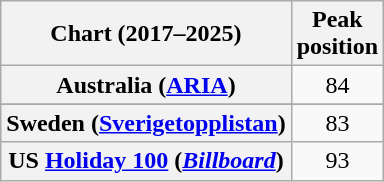<table class="wikitable plainrowheaders sortable" style="text-align:center">
<tr>
<th scope="col">Chart (2017–2025)</th>
<th scope="col">Peak<br>position</th>
</tr>
<tr>
<th scope="row">Australia (<a href='#'>ARIA</a>)</th>
<td>84</td>
</tr>
<tr>
</tr>
<tr>
</tr>
<tr>
<th scope="row">Sweden (<a href='#'>Sverigetopplistan</a>)</th>
<td>83</td>
</tr>
<tr>
<th scope="row">US <a href='#'>Holiday 100</a> (<em><a href='#'>Billboard</a></em>)</th>
<td>93</td>
</tr>
</table>
